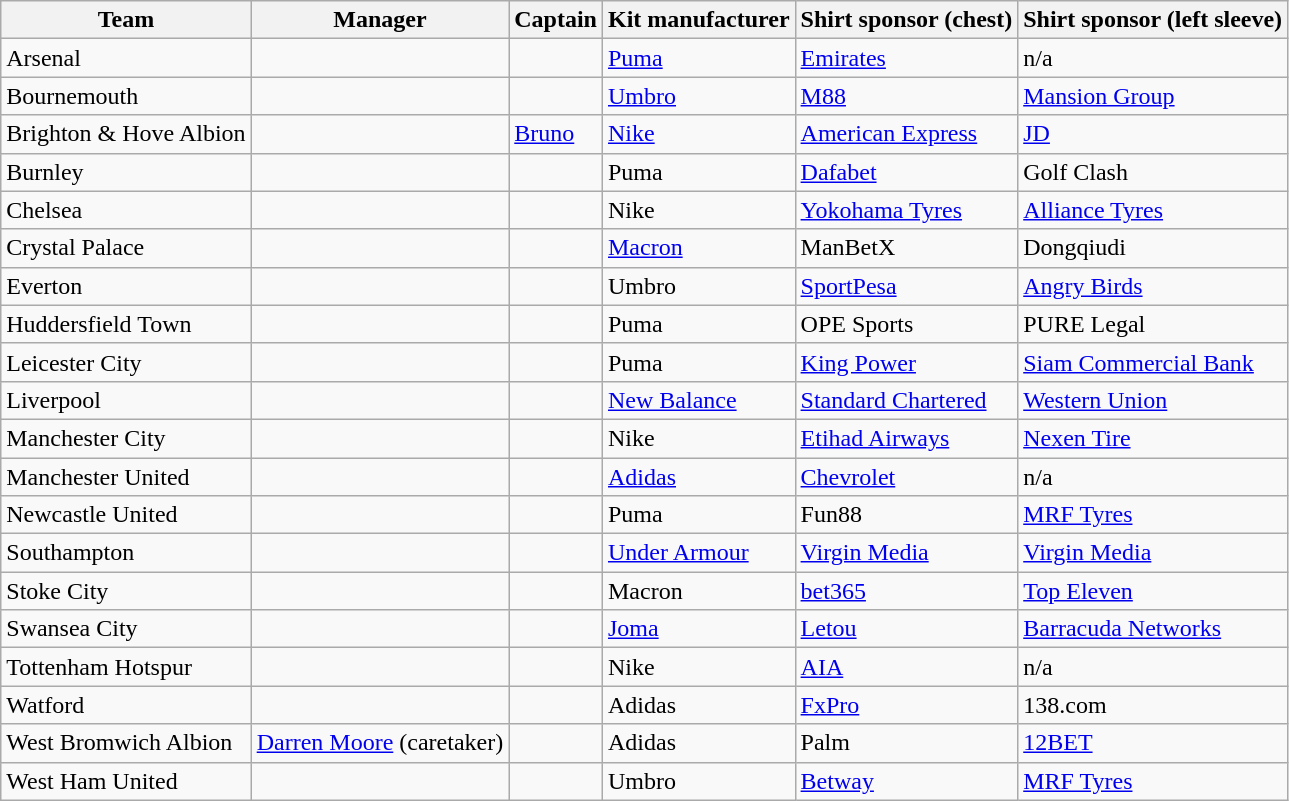<table class="wikitable sortable" style="text-align:left;">
<tr>
<th>Team</th>
<th>Manager</th>
<th>Captain</th>
<th>Kit manufacturer</th>
<th>Shirt sponsor (chest)</th>
<th>Shirt sponsor (left sleeve)</th>
</tr>
<tr>
<td>Arsenal</td>
<td>  </td>
<td>  </td>
<td><a href='#'>Puma</a></td>
<td><a href='#'>Emirates</a></td>
<td>n/a</td>
</tr>
<tr>
<td>Bournemouth</td>
<td>  </td>
<td>  </td>
<td><a href='#'>Umbro</a></td>
<td><a href='#'>M88</a></td>
<td><a href='#'>Mansion Group</a></td>
</tr>
<tr>
<td>Brighton & Hove Albion</td>
<td>  </td>
<td>  <a href='#'>Bruno</a></td>
<td><a href='#'>Nike</a></td>
<td><a href='#'>American Express</a></td>
<td><a href='#'>JD</a></td>
</tr>
<tr>
<td>Burnley</td>
<td>  </td>
<td>  </td>
<td>Puma</td>
<td><a href='#'>Dafabet</a></td>
<td>Golf Clash</td>
</tr>
<tr>
<td>Chelsea</td>
<td>  </td>
<td>  </td>
<td>Nike</td>
<td><a href='#'>Yokohama Tyres</a></td>
<td><a href='#'>Alliance Tyres</a></td>
</tr>
<tr>
<td>Crystal Palace</td>
<td>  </td>
<td>  </td>
<td><a href='#'>Macron</a></td>
<td>ManBetX</td>
<td>Dongqiudi</td>
</tr>
<tr>
<td>Everton</td>
<td>  </td>
<td>  </td>
<td>Umbro</td>
<td><a href='#'>SportPesa</a></td>
<td><a href='#'>Angry Birds</a></td>
</tr>
<tr>
<td>Huddersfield Town</td>
<td>  </td>
<td>  </td>
<td>Puma</td>
<td>OPE Sports</td>
<td>PURE Legal</td>
</tr>
<tr>
<td>Leicester City</td>
<td>  </td>
<td>  </td>
<td>Puma</td>
<td><a href='#'>King Power</a></td>
<td><a href='#'>Siam Commercial Bank</a></td>
</tr>
<tr>
<td>Liverpool</td>
<td>  </td>
<td>  </td>
<td><a href='#'>New Balance</a></td>
<td><a href='#'>Standard Chartered</a></td>
<td><a href='#'>Western Union</a></td>
</tr>
<tr>
<td>Manchester City</td>
<td>  </td>
<td>  </td>
<td>Nike</td>
<td><a href='#'>Etihad Airways</a></td>
<td><a href='#'>Nexen Tire</a></td>
</tr>
<tr>
<td>Manchester United</td>
<td>  </td>
<td>  </td>
<td><a href='#'>Adidas</a></td>
<td><a href='#'>Chevrolet</a></td>
<td>n/a</td>
</tr>
<tr>
<td>Newcastle United</td>
<td>  </td>
<td>  </td>
<td>Puma</td>
<td>Fun88</td>
<td><a href='#'>MRF Tyres</a></td>
</tr>
<tr>
<td>Southampton</td>
<td>  </td>
<td>  </td>
<td><a href='#'>Under Armour</a></td>
<td><a href='#'>Virgin Media</a></td>
<td><a href='#'>Virgin Media</a></td>
</tr>
<tr>
<td>Stoke City</td>
<td>  </td>
<td>  </td>
<td>Macron</td>
<td><a href='#'>bet365</a></td>
<td><a href='#'>Top Eleven</a></td>
</tr>
<tr>
<td>Swansea City</td>
<td>  </td>
<td>  </td>
<td><a href='#'>Joma</a></td>
<td><a href='#'>Letou</a></td>
<td><a href='#'>Barracuda Networks</a></td>
</tr>
<tr>
<td>Tottenham Hotspur</td>
<td>  </td>
<td>  </td>
<td>Nike</td>
<td><a href='#'>AIA</a></td>
<td>n/a</td>
</tr>
<tr>
<td>Watford</td>
<td>  </td>
<td>  </td>
<td>Adidas</td>
<td><a href='#'>FxPro</a></td>
<td>138.com</td>
</tr>
<tr>
<td>West Bromwich Albion</td>
<td>  <a href='#'>Darren Moore</a> (caretaker)</td>
<td>  </td>
<td>Adidas</td>
<td>Palm</td>
<td><a href='#'>12BET</a></td>
</tr>
<tr>
<td>West Ham United</td>
<td>  </td>
<td>  </td>
<td>Umbro</td>
<td><a href='#'>Betway</a></td>
<td><a href='#'>MRF Tyres</a></td>
</tr>
</table>
